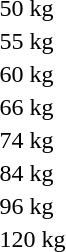<table>
<tr>
<td rowspan=2>50 kg</td>
<td rowspan=2></td>
<td rowspan=2></td>
<td></td>
</tr>
<tr>
<td></td>
</tr>
<tr>
<td rowspan=2>55 kg</td>
<td rowspan=2></td>
<td rowspan=2></td>
<td></td>
</tr>
<tr>
<td></td>
</tr>
<tr>
<td rowspan=2>60 kg</td>
<td rowspan=2></td>
<td rowspan=2></td>
<td></td>
</tr>
<tr>
<td></td>
</tr>
<tr>
<td rowspan=2>66 kg</td>
<td rowspan=2></td>
<td rowspan=2></td>
<td></td>
</tr>
<tr>
<td></td>
</tr>
<tr>
<td rowspan=2>74 kg</td>
<td rowspan=2></td>
<td rowspan=2></td>
<td></td>
</tr>
<tr>
<td></td>
</tr>
<tr>
<td rowspan=2>84 kg</td>
<td rowspan=2></td>
<td rowspan=2></td>
<td></td>
</tr>
<tr>
<td></td>
</tr>
<tr>
<td rowspan=2>96 kg</td>
<td rowspan=2></td>
<td rowspan=2></td>
<td></td>
</tr>
<tr>
<td></td>
</tr>
<tr>
<td rowspan=2>120 kg</td>
<td rowspan=2></td>
<td rowspan=2></td>
<td></td>
</tr>
<tr>
<td></td>
</tr>
<tr>
</tr>
</table>
